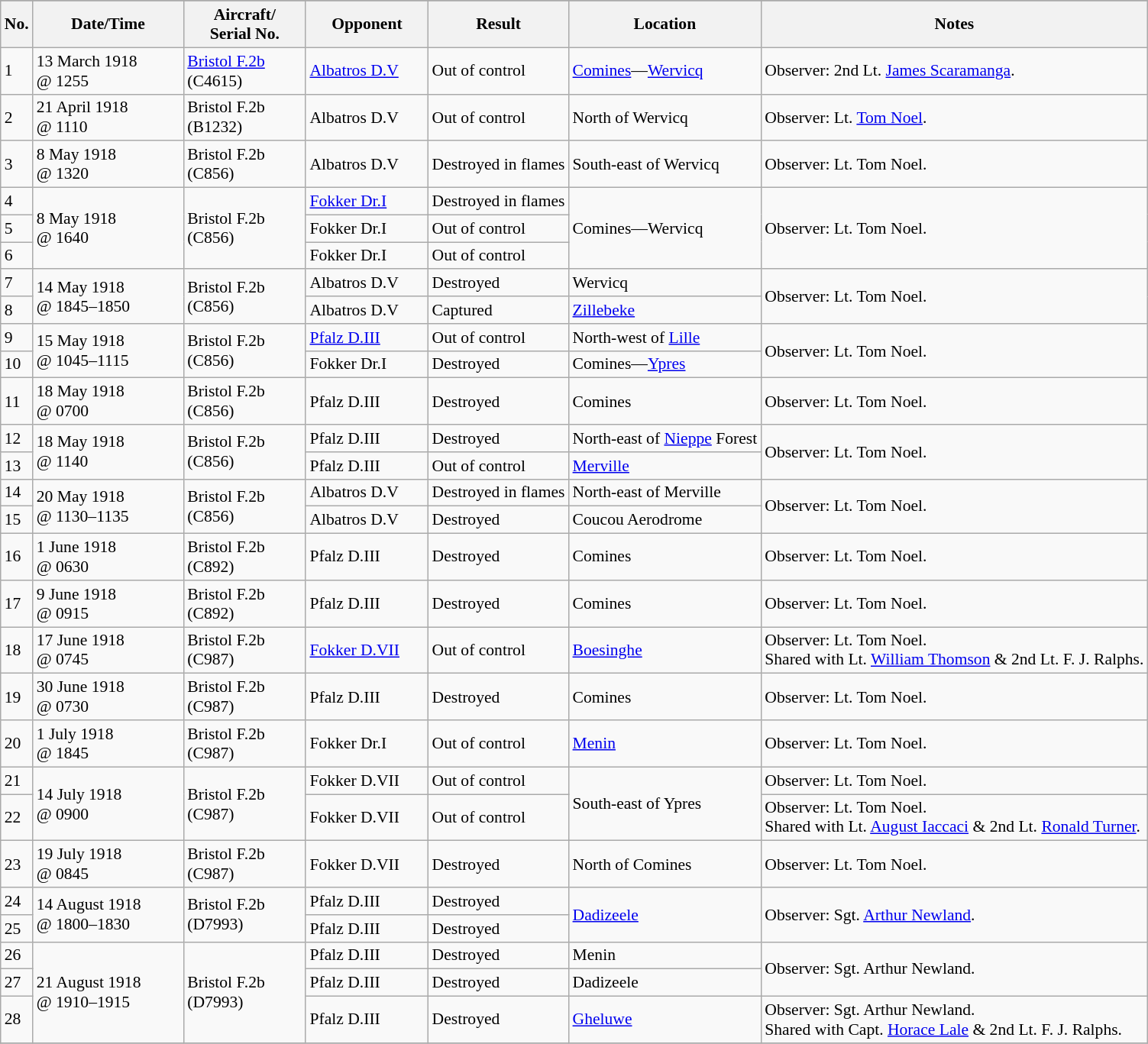<table class="wikitable" style="font-size:90%;">
<tr>
</tr>
<tr>
<th>No.</th>
<th width="125">Date/Time</th>
<th width="100">Aircraft/<br>Serial No.</th>
<th width="100">Opponent</th>
<th>Result</th>
<th>Location</th>
<th>Notes</th>
</tr>
<tr>
<td>1</td>
<td>13 March 1918<br>@ 1255</td>
<td><a href='#'>Bristol F.2b</a><br>(C4615)</td>
<td><a href='#'>Albatros D.V</a></td>
<td>Out of control</td>
<td><a href='#'>Comines</a>—<a href='#'>Wervicq</a></td>
<td>Observer: 2nd Lt. <a href='#'>James Scaramanga</a>.</td>
</tr>
<tr>
<td>2</td>
<td>21 April 1918<br>@ 1110</td>
<td>Bristol F.2b<br>(B1232)</td>
<td>Albatros D.V</td>
<td>Out of control</td>
<td>North of Wervicq</td>
<td>Observer: Lt. <a href='#'>Tom Noel</a>.</td>
</tr>
<tr>
<td>3</td>
<td>8 May 1918<br>@ 1320</td>
<td>Bristol F.2b<br>(C856)</td>
<td>Albatros D.V</td>
<td>Destroyed in flames</td>
<td>South-east of Wervicq</td>
<td>Observer: Lt. Tom Noel.</td>
</tr>
<tr>
<td>4</td>
<td rowspan="3">8 May 1918<br>@ 1640</td>
<td rowspan="3">Bristol F.2b<br>(C856)</td>
<td><a href='#'>Fokker Dr.I</a></td>
<td>Destroyed in flames</td>
<td rowspan="3">Comines—Wervicq</td>
<td rowspan="3">Observer: Lt. Tom Noel.</td>
</tr>
<tr>
<td>5</td>
<td>Fokker Dr.I</td>
<td>Out of control</td>
</tr>
<tr>
<td>6</td>
<td>Fokker Dr.I</td>
<td>Out of control</td>
</tr>
<tr>
<td>7</td>
<td rowspan="2">14 May 1918<br>@ 1845–1850</td>
<td rowspan="2">Bristol F.2b<br>(C856)</td>
<td>Albatros D.V</td>
<td>Destroyed</td>
<td>Wervicq</td>
<td rowspan="2">Observer: Lt. Tom Noel.</td>
</tr>
<tr>
<td>8</td>
<td>Albatros D.V</td>
<td>Captured</td>
<td><a href='#'>Zillebeke</a></td>
</tr>
<tr>
<td>9</td>
<td rowspan="2">15 May 1918<br>@ 1045–1115</td>
<td rowspan="2">Bristol F.2b<br>(C856)</td>
<td><a href='#'>Pfalz D.III</a></td>
<td>Out of control</td>
<td>North-west of <a href='#'>Lille</a></td>
<td rowspan="2">Observer: Lt. Tom Noel.</td>
</tr>
<tr>
<td>10</td>
<td>Fokker Dr.I</td>
<td>Destroyed</td>
<td>Comines—<a href='#'>Ypres</a></td>
</tr>
<tr>
<td>11</td>
<td>18 May 1918<br>@ 0700</td>
<td>Bristol F.2b<br>(C856)</td>
<td>Pfalz D.III</td>
<td>Destroyed</td>
<td>Comines</td>
<td>Observer: Lt. Tom Noel.</td>
</tr>
<tr>
<td>12</td>
<td rowspan="2">18 May 1918<br>@ 1140</td>
<td rowspan="2">Bristol F.2b<br>(C856)</td>
<td>Pfalz D.III</td>
<td>Destroyed</td>
<td>North-east of <a href='#'>Nieppe</a> Forest</td>
<td rowspan="2">Observer: Lt. Tom Noel.</td>
</tr>
<tr>
<td>13</td>
<td>Pfalz D.III</td>
<td>Out of control</td>
<td><a href='#'>Merville</a></td>
</tr>
<tr>
<td>14</td>
<td rowspan="2">20 May 1918<br>@ 1130–1135</td>
<td rowspan="2">Bristol F.2b<br>(C856)</td>
<td>Albatros D.V</td>
<td>Destroyed in flames</td>
<td>North-east of Merville</td>
<td rowspan="2">Observer: Lt. Tom Noel.</td>
</tr>
<tr>
<td>15</td>
<td>Albatros D.V</td>
<td>Destroyed</td>
<td>Coucou Aerodrome</td>
</tr>
<tr>
<td>16</td>
<td>1 June 1918<br>@ 0630</td>
<td>Bristol F.2b<br>(C892)</td>
<td>Pfalz D.III</td>
<td>Destroyed</td>
<td>Comines</td>
<td>Observer: Lt. Tom Noel.</td>
</tr>
<tr>
<td>17</td>
<td>9 June 1918<br>@ 0915</td>
<td>Bristol F.2b<br>(C892)</td>
<td>Pfalz D.III</td>
<td>Destroyed</td>
<td>Comines</td>
<td>Observer: Lt. Tom Noel.</td>
</tr>
<tr>
<td>18</td>
<td>17 June 1918<br>@ 0745</td>
<td>Bristol F.2b<br>(C987)</td>
<td><a href='#'>Fokker D.VII</a></td>
<td>Out of control</td>
<td><a href='#'>Boesinghe</a></td>
<td>Observer: Lt. Tom Noel.<br>Shared with Lt. <a href='#'>William Thomson</a> & 2nd Lt. F. J. Ralphs.</td>
</tr>
<tr>
<td>19</td>
<td>30 June 1918<br>@ 0730</td>
<td>Bristol F.2b<br>(C987)</td>
<td>Pfalz D.III</td>
<td>Destroyed</td>
<td>Comines</td>
<td>Observer: Lt. Tom Noel.</td>
</tr>
<tr>
<td>20</td>
<td>1 July 1918<br>@ 1845</td>
<td>Bristol F.2b<br>(C987)</td>
<td>Fokker Dr.I</td>
<td>Out of control</td>
<td><a href='#'>Menin</a></td>
<td>Observer: Lt. Tom Noel.</td>
</tr>
<tr>
<td>21</td>
<td rowspan="2">14 July 1918<br>@ 0900</td>
<td rowspan="2">Bristol F.2b<br>(C987)</td>
<td>Fokker D.VII</td>
<td>Out of control</td>
<td rowspan="2">South-east of Ypres</td>
<td>Observer: Lt. Tom Noel.</td>
</tr>
<tr>
<td>22</td>
<td>Fokker D.VII</td>
<td>Out of control</td>
<td>Observer: Lt. Tom Noel.<br>Shared with Lt. <a href='#'>August Iaccaci</a> & 2nd Lt. <a href='#'>Ronald Turner</a>.</td>
</tr>
<tr>
<td>23</td>
<td>19 July 1918<br>@ 0845</td>
<td>Bristol F.2b<br>(C987)</td>
<td>Fokker D.VII</td>
<td>Destroyed</td>
<td>North of Comines</td>
<td>Observer: Lt. Tom Noel.</td>
</tr>
<tr>
<td>24</td>
<td rowspan="2">14 August 1918<br>@ 1800–1830</td>
<td rowspan="2">Bristol F.2b<br>(D7993)</td>
<td>Pfalz D.III</td>
<td>Destroyed</td>
<td rowspan="2"><a href='#'>Dadizeele</a></td>
<td rowspan="2">Observer: Sgt. <a href='#'>Arthur Newland</a>.</td>
</tr>
<tr>
<td>25</td>
<td>Pfalz D.III</td>
<td>Destroyed</td>
</tr>
<tr>
<td>26</td>
<td rowspan="3">21 August 1918<br>@ 1910–1915</td>
<td rowspan="3">Bristol F.2b<br>(D7993)</td>
<td>Pfalz D.III</td>
<td>Destroyed</td>
<td>Menin</td>
<td rowspan="2">Observer: Sgt. Arthur Newland.</td>
</tr>
<tr>
<td>27</td>
<td>Pfalz D.III</td>
<td>Destroyed</td>
<td>Dadizeele</td>
</tr>
<tr>
<td>28</td>
<td>Pfalz D.III</td>
<td>Destroyed</td>
<td><a href='#'>Gheluwe</a></td>
<td>Observer: Sgt. Arthur Newland.<br>Shared with Capt. <a href='#'>Horace Lale</a> & 2nd Lt. F. J. Ralphs.</td>
</tr>
<tr>
</tr>
</table>
